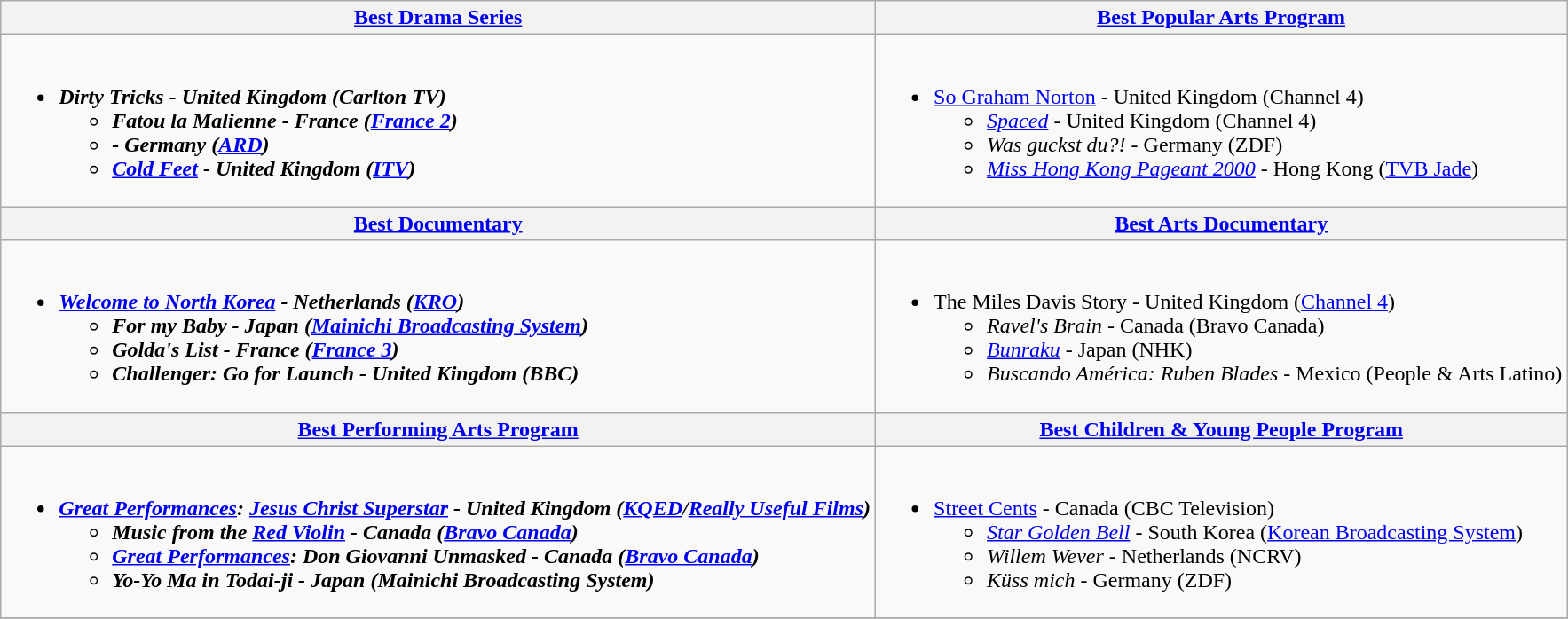<table class="wikitable">
<tr>
<th style:"width:50%"><a href='#'>Best Drama Series</a></th>
<th style:"width:50%"><a href='#'>Best Popular Arts Program</a></th>
</tr>
<tr>
<td valign="top"><br><ul><li><strong><em>Dirty Tricks<em> - United Kingdom (Carlton TV)<strong><ul><li></em>Fatou la Malienne<em> - France (<a href='#'>France 2</a>)</li><li></em><em> - Germany (<a href='#'>ARD</a>)</li><li></em><a href='#'>Cold Feet</a><em> - United Kingdom (<a href='#'>ITV</a>)</li></ul></li></ul></td>
<td valign="top"><br><ul><li></em></strong><a href='#'>So Graham Norton</a></em> - United Kingdom (Channel 4)</strong><ul><li><em><a href='#'>Spaced</a></em> - United Kingdom (Channel 4)</li><li><em>Was guckst du?!</em> - Germany (ZDF)</li><li><em><a href='#'>Miss Hong Kong Pageant 2000</a></em> - Hong Kong (<a href='#'>TVB Jade</a>)</li></ul></li></ul></td>
</tr>
<tr>
<th style:"width:50%"><a href='#'>Best Documentary</a></th>
<th style:"width:50%"><a href='#'>Best Arts Documentary</a></th>
</tr>
<tr>
<td valign="top"><br><ul><li><strong><em><a href='#'>Welcome to North Korea</a><em> - Netherlands (<a href='#'>KRO</a>)<strong><ul><li></em>For my Baby<em> - Japan (<a href='#'>Mainichi Broadcasting System</a>)</li><li></em>Golda's List<em> - France (<a href='#'>France 3</a>)</li><li></em>Challenger: Go for Launch<em> - United Kingdom (BBC)</li></ul></li></ul></td>
<td valign="top"><br><ul><li></em></strong>The Miles Davis Story</em> - United Kingdom (<a href='#'>Channel 4</a>)</strong><ul><li><em>Ravel's Brain</em> - Canada (Bravo Canada)</li><li><em><a href='#'>Bunraku</a></em> - Japan (NHK)</li><li><em>Buscando América: Ruben Blades</em> - Mexico (People & Arts Latino)</li></ul></li></ul></td>
</tr>
<tr>
<th style:"width:50%"><a href='#'>Best Performing Arts Program</a></th>
<th style:"width:50%"><a href='#'>Best Children & Young People Program</a></th>
</tr>
<tr>
<td valign="top"><br><ul><li><strong><em><a href='#'>Great Performances</a>: <a href='#'>Jesus Christ Superstar</a><em> - United Kingdom (<a href='#'>KQED</a>/<a href='#'>Really Useful Films</a>)<strong><ul><li></em>Music from the <a href='#'>Red Violin</a><em> - Canada (<a href='#'>Bravo Canada</a>)</li><li></em><a href='#'>Great Performances</a>: Don Giovanni Unmasked<em> - Canada (<a href='#'>Bravo Canada</a>)</li><li></em>Yo-Yo Ma in Todai-ji<em> - Japan (Mainichi Broadcasting System)</li></ul></li></ul></td>
<td valign="top"><br><ul><li></em></strong><a href='#'>Street Cents</a></em> - Canada (CBC Television)</strong><ul><li><em><a href='#'>Star Golden Bell</a></em> - South Korea (<a href='#'>Korean Broadcasting System</a>)</li><li><em>Willem Wever</em> - Netherlands (NCRV)</li><li><em>Küss mich</em> - Germany (ZDF)</li></ul></li></ul></td>
</tr>
<tr>
</tr>
</table>
